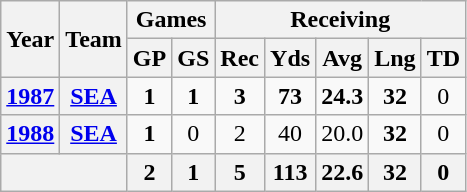<table class="wikitable" style="text-align:center">
<tr>
<th rowspan="2">Year</th>
<th rowspan="2">Team</th>
<th colspan="2">Games</th>
<th colspan="5">Receiving</th>
</tr>
<tr>
<th>GP</th>
<th>GS</th>
<th>Rec</th>
<th>Yds</th>
<th>Avg</th>
<th>Lng</th>
<th>TD</th>
</tr>
<tr>
<th><a href='#'>1987</a></th>
<th><a href='#'>SEA</a></th>
<td><strong>1</strong></td>
<td><strong>1</strong></td>
<td><strong>3</strong></td>
<td><strong>73</strong></td>
<td><strong>24.3</strong></td>
<td><strong>32</strong></td>
<td>0</td>
</tr>
<tr>
<th><a href='#'>1988</a></th>
<th><a href='#'>SEA</a></th>
<td><strong>1</strong></td>
<td>0</td>
<td>2</td>
<td>40</td>
<td>20.0</td>
<td><strong>32</strong></td>
<td>0</td>
</tr>
<tr>
<th colspan="2"></th>
<th>2</th>
<th>1</th>
<th>5</th>
<th>113</th>
<th>22.6</th>
<th>32</th>
<th>0</th>
</tr>
</table>
